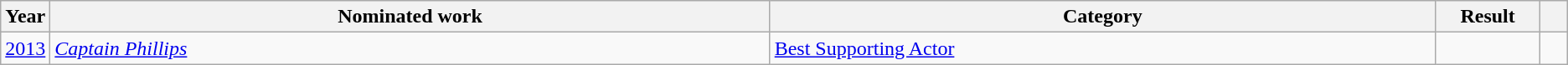<table class=wikitable>
<tr>
<th scope="col" style="width:1em;">Year</th>
<th scope="col" style="width:39em;">Nominated work</th>
<th scope="col" style="width:36em;">Category</th>
<th scope="col" style="width:5em;">Result</th>
<th scope="col" style="width:1em;"></th>
</tr>
<tr>
<td><a href='#'>2013</a></td>
<td><em><a href='#'>Captain Phillips</a></em></td>
<td><a href='#'>Best Supporting Actor</a></td>
<td></td>
<td></td>
</tr>
</table>
